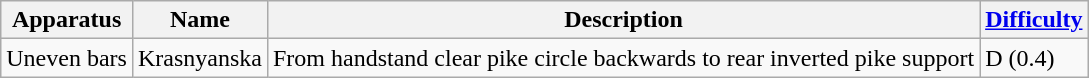<table class="wikitable">
<tr>
<th>Apparatus</th>
<th>Name</th>
<th>Description</th>
<th><a href='#'>Difficulty</a></th>
</tr>
<tr>
<td>Uneven bars</td>
<td>Krasnyanska</td>
<td>From handstand clear pike circle backwards to rear inverted pike support</td>
<td>D (0.4)</td>
</tr>
</table>
